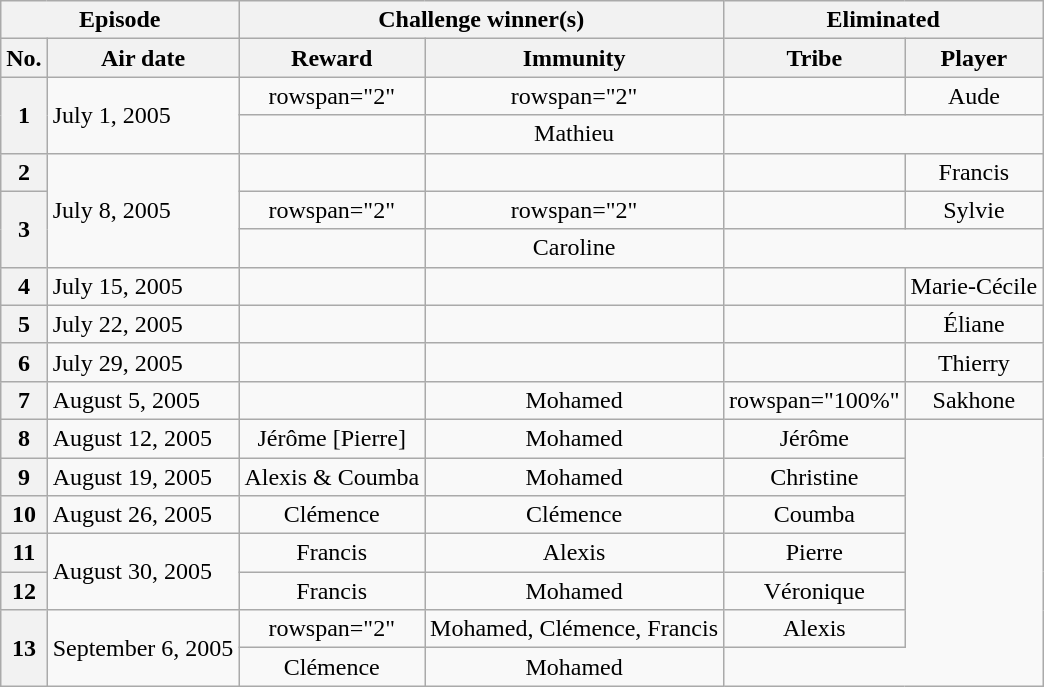<table class="wikitable unsortable" style="text-align:center;">
<tr>
<th colspan="2" scope="col">Episode</th>
<th colspan="2" scope="col">Challenge winner(s)</th>
<th colspan="2" scope="col">Eliminated</th>
</tr>
<tr>
<th scope="col">No.</th>
<th scope="col">Air date</th>
<th scope="col">Reward</th>
<th scope="col">Immunity</th>
<th scope="col">Tribe</th>
<th scope="col">Player</th>
</tr>
<tr>
<th rowspan="2" scope="row">1</th>
<td rowspan="2" align="left">July 1, 2005</td>
<td>rowspan="2" </td>
<td>rowspan="2" </td>
<td></td>
<td>Aude</td>
</tr>
<tr>
<td></td>
<td>Mathieu</td>
</tr>
<tr>
<th scope="row">2</th>
<td rowspan="3" align="left">July 8, 2005</td>
<td></td>
<td></td>
<td></td>
<td>Francis</td>
</tr>
<tr>
<th rowspan="2" scope="row">3</th>
<td>rowspan="2" </td>
<td>rowspan="2" </td>
<td></td>
<td>Sylvie</td>
</tr>
<tr>
<td></td>
<td>Caroline</td>
</tr>
<tr>
<th scope="row">4</th>
<td align="left">July 15, 2005</td>
<td></td>
<td></td>
<td></td>
<td>Marie-Cécile</td>
</tr>
<tr>
<th scope="row">5</th>
<td align="left">July 22, 2005</td>
<td></td>
<td></td>
<td></td>
<td>Éliane</td>
</tr>
<tr>
<th scope="row">6</th>
<td align="left">July 29, 2005</td>
<td></td>
<td></td>
<td></td>
<td>Thierry</td>
</tr>
<tr>
<th scope="row">7</th>
<td align="left">August 5, 2005</td>
<td></td>
<td>Mohamed</td>
<td>rowspan="100%" </td>
<td>Sakhone</td>
</tr>
<tr>
<th scope="row">8</th>
<td align="left">August 12, 2005</td>
<td>Jérôme [Pierre]</td>
<td>Mohamed</td>
<td>Jérôme</td>
</tr>
<tr>
<th scope="row">9</th>
<td align="left">August 19, 2005</td>
<td>Alexis & Coumba</td>
<td>Mohamed</td>
<td>Christine</td>
</tr>
<tr>
<th scope="row">10</th>
<td align="left">August 26, 2005</td>
<td>Clémence</td>
<td>Clémence</td>
<td>Coumba</td>
</tr>
<tr>
<th scope="row">11</th>
<td rowspan="2" align="left">August 30, 2005</td>
<td>Francis</td>
<td>Alexis</td>
<td>Pierre</td>
</tr>
<tr>
<th scope="row">12</th>
<td>Francis</td>
<td>Mohamed</td>
<td>Véronique</td>
</tr>
<tr>
<th rowspan="2" scope="row">13</th>
<td rowspan="2" align"left">September 6, 2005</td>
<td>rowspan="2" </td>
<td>Mohamed, Clémence, Francis</td>
<td>Alexis</td>
</tr>
<tr>
<td>Clémence</td>
<td>Mohamed</td>
</tr>
</table>
